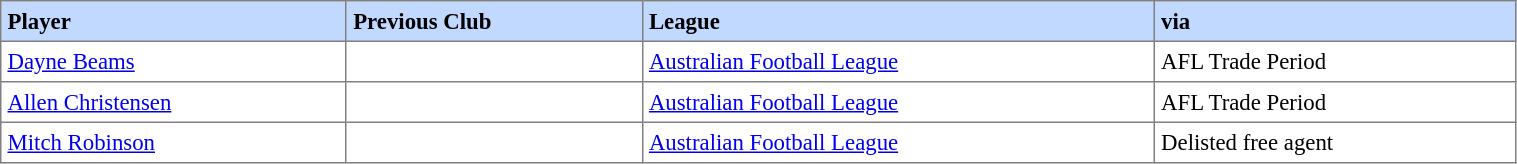<table border="1" cellpadding="4" cellspacing="0"  style="text-align:left; font-size:95%; border-collapse:collapse; width:80%;">
<tr style="background:#C1D8FF;">
<th>Player</th>
<th>Previous Club</th>
<th>League</th>
<th>via</th>
</tr>
<tr>
<td><a href='#'>Dayne Beams</a></td>
<td></td>
<td><a href='#'>Australian Football League</a></td>
<td>AFL Trade Period</td>
</tr>
<tr>
<td><a href='#'>Allen Christensen</a></td>
<td></td>
<td><a href='#'>Australian Football League</a></td>
<td>AFL Trade Period</td>
</tr>
<tr>
<td><a href='#'>Mitch Robinson</a></td>
<td></td>
<td><a href='#'>Australian Football League</a></td>
<td>Delisted free agent</td>
</tr>
</table>
